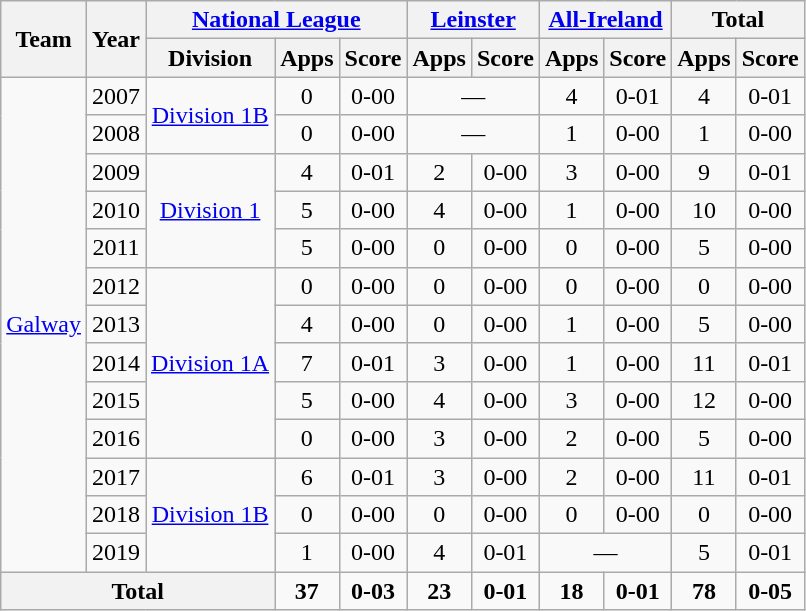<table class="wikitable" style="text-align:center">
<tr>
<th rowspan="2">Team</th>
<th rowspan="2">Year</th>
<th colspan="3"><a href='#'>National League</a></th>
<th colspan="2"><a href='#'>Leinster</a></th>
<th colspan="2"><a href='#'>All-Ireland</a></th>
<th colspan="2">Total</th>
</tr>
<tr>
<th>Division</th>
<th>Apps</th>
<th>Score</th>
<th>Apps</th>
<th>Score</th>
<th>Apps</th>
<th>Score</th>
<th>Apps</th>
<th>Score</th>
</tr>
<tr>
<td rowspan="13"><a href='#'>Galway</a></td>
<td>2007</td>
<td rowspan="2"><a href='#'>Division 1B</a></td>
<td>0</td>
<td>0-00</td>
<td colspan=2>—</td>
<td>4</td>
<td>0-01</td>
<td>4</td>
<td>0-01</td>
</tr>
<tr>
<td>2008</td>
<td>0</td>
<td>0-00</td>
<td colspan=2>—</td>
<td>1</td>
<td>0-00</td>
<td>1</td>
<td>0-00</td>
</tr>
<tr>
<td>2009</td>
<td rowspan="3"><a href='#'>Division 1</a></td>
<td>4</td>
<td>0-01</td>
<td>2</td>
<td>0-00</td>
<td>3</td>
<td>0-00</td>
<td>9</td>
<td>0-01</td>
</tr>
<tr>
<td>2010</td>
<td>5</td>
<td>0-00</td>
<td>4</td>
<td>0-00</td>
<td>1</td>
<td>0-00</td>
<td>10</td>
<td>0-00</td>
</tr>
<tr>
<td>2011</td>
<td>5</td>
<td>0-00</td>
<td>0</td>
<td>0-00</td>
<td>0</td>
<td>0-00</td>
<td>5</td>
<td>0-00</td>
</tr>
<tr>
<td>2012</td>
<td rowspan="5"><a href='#'>Division 1A</a></td>
<td>0</td>
<td>0-00</td>
<td>0</td>
<td>0-00</td>
<td>0</td>
<td>0-00</td>
<td>0</td>
<td>0-00</td>
</tr>
<tr>
<td>2013</td>
<td>4</td>
<td>0-00</td>
<td>0</td>
<td>0-00</td>
<td>1</td>
<td>0-00</td>
<td>5</td>
<td>0-00</td>
</tr>
<tr>
<td>2014</td>
<td>7</td>
<td>0-01</td>
<td>3</td>
<td>0-00</td>
<td>1</td>
<td>0-00</td>
<td>11</td>
<td>0-01</td>
</tr>
<tr>
<td>2015</td>
<td>5</td>
<td>0-00</td>
<td>4</td>
<td>0-00</td>
<td>3</td>
<td>0-00</td>
<td>12</td>
<td>0-00</td>
</tr>
<tr>
<td>2016</td>
<td>0</td>
<td>0-00</td>
<td>3</td>
<td>0-00</td>
<td>2</td>
<td>0-00</td>
<td>5</td>
<td>0-00</td>
</tr>
<tr>
<td>2017</td>
<td rowspan="3"><a href='#'>Division 1B</a></td>
<td>6</td>
<td>0-01</td>
<td>3</td>
<td>0-00</td>
<td>2</td>
<td>0-00</td>
<td>11</td>
<td>0-01</td>
</tr>
<tr>
<td>2018</td>
<td>0</td>
<td>0-00</td>
<td>0</td>
<td>0-00</td>
<td>0</td>
<td>0-00</td>
<td>0</td>
<td>0-00</td>
</tr>
<tr>
<td>2019</td>
<td>1</td>
<td>0-00</td>
<td>4</td>
<td>0-01</td>
<td colspan=2>—</td>
<td>5</td>
<td>0-01</td>
</tr>
<tr>
<th colspan="3">Total</th>
<td><strong>37</strong></td>
<td><strong>0-03</strong></td>
<td><strong>23</strong></td>
<td><strong>0-01</strong></td>
<td><strong>18</strong></td>
<td><strong>0-01</strong></td>
<td><strong>78</strong></td>
<td><strong>0-05</strong></td>
</tr>
</table>
